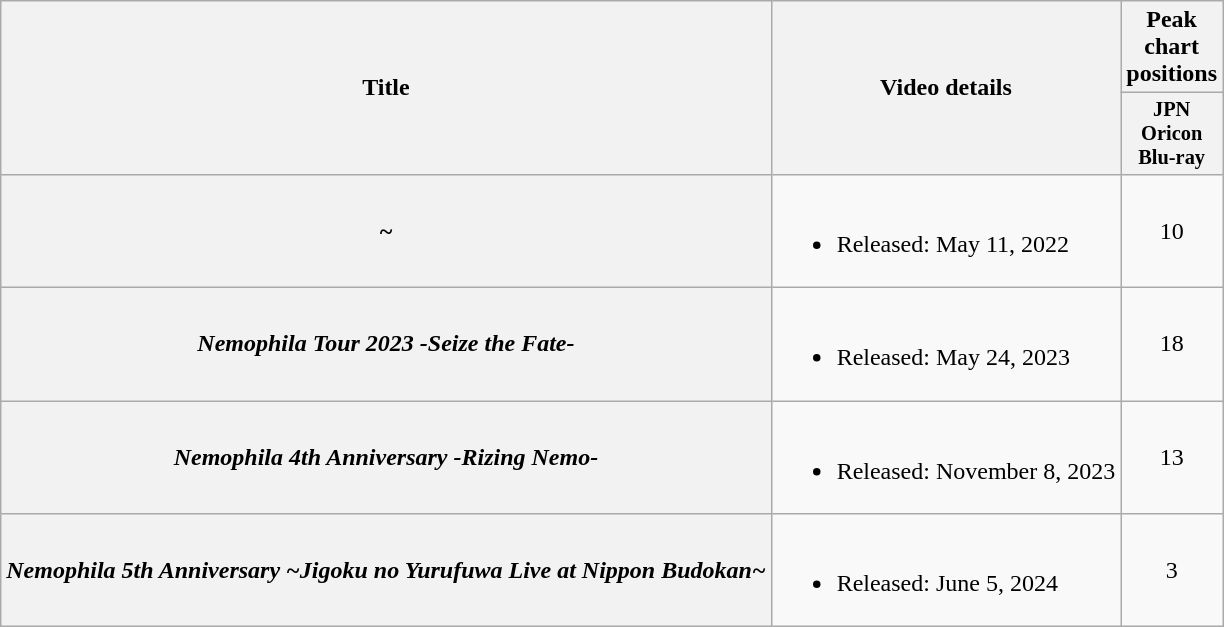<table class="wikitable plainrowheaders">
<tr>
<th scope="col" rowspan="2">Title</th>
<th scope="col" rowspan="2">Video details</th>
<th scope="col">Peak chart positions</th>
</tr>
<tr>
<th scope="col" style="width:4em;font-size:85%">JPN<br>Oricon<br>Blu-ray</th>
</tr>
<tr>
<th scope="row"><em>~</em></th>
<td><br><ul><li>Released: May 11, 2022</li></ul></td>
<td align="center">10</td>
</tr>
<tr>
<th scope="row"><em>Nemophila Tour 2023 -Seize the Fate-</em></th>
<td><br><ul><li>Released: May 24, 2023</li></ul></td>
<td align="center">18</td>
</tr>
<tr>
<th scope="row"><em>Nemophila 4th Anniversary -Rizing Nemo-</em></th>
<td><br><ul><li>Released: November 8, 2023</li></ul></td>
<td align="center">13</td>
</tr>
<tr>
<th scope="row"><em>Nemophila 5th Anniversary ~Jigoku no Yurufuwa Live at Nippon Budokan~</em></th>
<td><br><ul><li>Released: June 5, 2024</li></ul></td>
<td align="center">3</td>
</tr>
</table>
